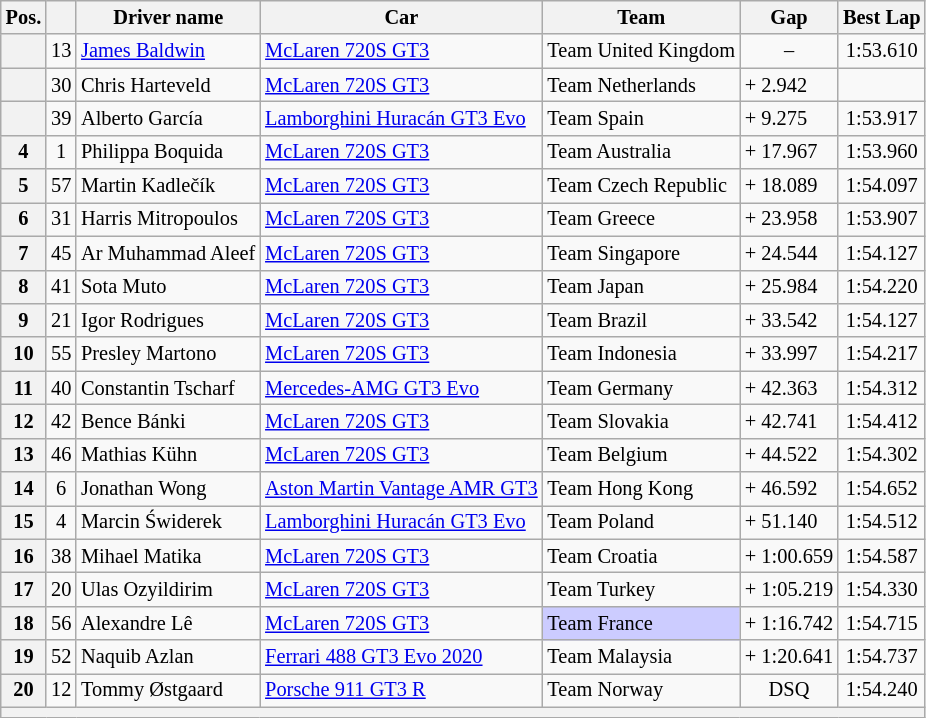<table class="wikitable" style="font-size: 85%;">
<tr>
<th scope="col">Pos.</th>
<th scope="col"></th>
<th scope="col">Driver name</th>
<th scope="col">Car</th>
<th scope="col">Team</th>
<th scope="col">Gap</th>
<th scope="col">Best Lap</th>
</tr>
<tr>
<th></th>
<td align="middle">13</td>
<td><a href='#'>James Baldwin</a></td>
<td><a href='#'>McLaren 720S GT3</a></td>
<td> Team United Kingdom</td>
<td align="middle">–</td>
<td align="middle">1:53.610</td>
</tr>
<tr>
<th></th>
<td align="middle">30</td>
<td>Chris Harteveld</td>
<td><a href='#'>McLaren 720S GT3</a></td>
<td> Team Netherlands</td>
<td>+ 2.942</td>
<td align="middle"></td>
</tr>
<tr>
<th></th>
<td align="middle">39</td>
<td>Alberto García</td>
<td><a href='#'>Lamborghini Huracán GT3 Evo</a></td>
<td> Team Spain</td>
<td>+ 9.275</td>
<td align="middle">1:53.917</td>
</tr>
<tr>
<th>4</th>
<td align="middle">1</td>
<td>Philippa Boquida</td>
<td><a href='#'>McLaren 720S GT3</a></td>
<td> Team Australia</td>
<td>+ 17.967</td>
<td align="middle">1:53.960</td>
</tr>
<tr>
<th>5</th>
<td align="middle">57</td>
<td>Martin Kadlečík</td>
<td><a href='#'>McLaren 720S GT3</a></td>
<td> Team Czech Republic</td>
<td>+ 18.089</td>
<td align="middle">1:54.097</td>
</tr>
<tr>
<th>6</th>
<td align="middle">31</td>
<td>Harris Mitropoulos</td>
<td><a href='#'>McLaren 720S GT3</a></td>
<td> Team Greece</td>
<td>+ 23.958</td>
<td align="middle">1:53.907</td>
</tr>
<tr>
<th>7</th>
<td align="middle">45</td>
<td>Ar Muhammad Aleef</td>
<td><a href='#'>McLaren 720S GT3</a></td>
<td> Team Singapore</td>
<td>+ 24.544</td>
<td align="middle">1:54.127</td>
</tr>
<tr>
<th>8</th>
<td align="middle">41</td>
<td>Sota Muto</td>
<td><a href='#'>McLaren 720S GT3</a></td>
<td> Team Japan</td>
<td>+ 25.984</td>
<td align="middle">1:54.220</td>
</tr>
<tr>
<th>9</th>
<td align="middle">21</td>
<td>Igor Rodrigues</td>
<td><a href='#'>McLaren 720S GT3</a></td>
<td> Team Brazil</td>
<td>+ 33.542</td>
<td align="middle">1:54.127</td>
</tr>
<tr>
<th>10</th>
<td align="middle">55</td>
<td>Presley Martono</td>
<td><a href='#'>McLaren 720S GT3</a></td>
<td> Team Indonesia</td>
<td>+ 33.997</td>
<td align="middle">1:54.217</td>
</tr>
<tr>
<th>11</th>
<td align="middle">40</td>
<td>Constantin Tscharf</td>
<td><a href='#'>Mercedes-AMG GT3 Evo</a></td>
<td> Team Germany</td>
<td>+ 42.363</td>
<td align="middle">1:54.312</td>
</tr>
<tr>
<th>12</th>
<td align="middle">42</td>
<td>Bence Bánki</td>
<td><a href='#'>McLaren 720S GT3</a></td>
<td> Team Slovakia</td>
<td>+ 42.741</td>
<td align="middle">1:54.412</td>
</tr>
<tr>
<th>13</th>
<td align="middle">46</td>
<td>Mathias Kühn</td>
<td><a href='#'>McLaren 720S GT3</a></td>
<td> Team Belgium</td>
<td>+ 44.522</td>
<td align="middle">1:54.302</td>
</tr>
<tr>
<th>14</th>
<td align="middle">6</td>
<td>Jonathan Wong</td>
<td><a href='#'>Aston Martin Vantage AMR GT3</a></td>
<td> Team Hong Kong</td>
<td>+ 46.592</td>
<td align="middle">1:54.652</td>
</tr>
<tr>
<th>15</th>
<td align="middle">4</td>
<td>Marcin Świderek</td>
<td><a href='#'>Lamborghini Huracán GT3 Evo</a></td>
<td> Team Poland</td>
<td>+ 51.140</td>
<td align="middle">1:54.512</td>
</tr>
<tr>
<th>16</th>
<td align="middle">38</td>
<td>Mihael Matika</td>
<td><a href='#'>McLaren 720S GT3</a></td>
<td> Team Croatia</td>
<td>+ 1:00.659</td>
<td align="middle">1:54.587</td>
</tr>
<tr>
<th>17</th>
<td align="middle">20</td>
<td>Ulas Ozyildirim</td>
<td><a href='#'>McLaren 720S GT3</a></td>
<td> Team Turkey</td>
<td>+ 1:05.219</td>
<td align="middle">1:54.330</td>
</tr>
<tr>
<th>18</th>
<td align="middle">56</td>
<td>Alexandre Lê</td>
<td><a href='#'>McLaren 720S GT3</a></td>
<td style="background:#ccccff"> Team France</td>
<td>+ 1:16.742</td>
<td align="middle">1:54.715</td>
</tr>
<tr>
<th>19</th>
<td align="middle">52</td>
<td>Naquib Azlan</td>
<td><a href='#'>Ferrari 488 GT3 Evo 2020</a></td>
<td> Team Malaysia</td>
<td>+ 1:20.641</td>
<td align="middle">1:54.737</td>
</tr>
<tr>
<th>20</th>
<td align="middle">12</td>
<td>Tommy Østgaard</td>
<td><a href='#'>Porsche 911 GT3 R</a></td>
<td> Team Norway</td>
<td align="middle">DSQ </td>
<td align="middle">1:54.240</td>
</tr>
<tr>
<th colspan=9></th>
</tr>
</table>
